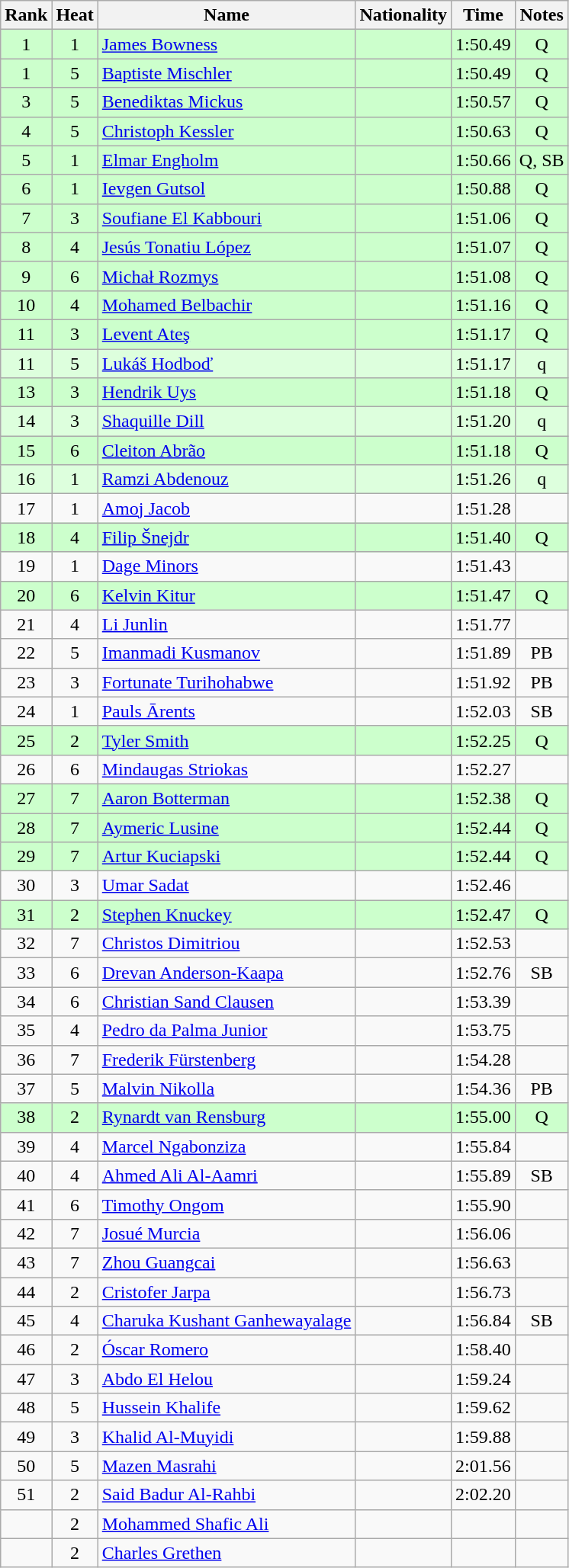<table class="wikitable sortable" style="text-align:center">
<tr>
<th>Rank</th>
<th>Heat</th>
<th>Name</th>
<th>Nationality</th>
<th>Time</th>
<th>Notes</th>
</tr>
<tr bgcolor=ccffcc>
<td>1</td>
<td>1</td>
<td align=left><a href='#'>James Bowness</a></td>
<td align=left></td>
<td>1:50.49</td>
<td>Q</td>
</tr>
<tr bgcolor=ccffcc>
<td>1</td>
<td>5</td>
<td align=left><a href='#'>Baptiste Mischler</a></td>
<td align=left></td>
<td>1:50.49</td>
<td>Q</td>
</tr>
<tr bgcolor=ccffcc>
<td>3</td>
<td>5</td>
<td align=left><a href='#'>Benediktas Mickus</a></td>
<td align=left></td>
<td>1:50.57</td>
<td>Q</td>
</tr>
<tr bgcolor=ccffcc>
<td>4</td>
<td>5</td>
<td align=left><a href='#'>Christoph Kessler</a></td>
<td align=left></td>
<td>1:50.63</td>
<td>Q</td>
</tr>
<tr bgcolor=ccffcc>
<td>5</td>
<td>1</td>
<td align=left><a href='#'>Elmar Engholm</a></td>
<td align=left></td>
<td>1:50.66</td>
<td>Q, SB</td>
</tr>
<tr bgcolor=ccffcc>
<td>6</td>
<td>1</td>
<td align=left><a href='#'>Ievgen Gutsol</a></td>
<td align=left></td>
<td>1:50.88</td>
<td>Q</td>
</tr>
<tr bgcolor=ccffcc>
<td>7</td>
<td>3</td>
<td align=left><a href='#'>Soufiane El Kabbouri</a></td>
<td align=left></td>
<td>1:51.06</td>
<td>Q</td>
</tr>
<tr bgcolor=ccffcc>
<td>8</td>
<td>4</td>
<td align=left><a href='#'>Jesús Tonatiu López</a></td>
<td align=left></td>
<td>1:51.07</td>
<td>Q</td>
</tr>
<tr bgcolor=ccffcc>
<td>9</td>
<td>6</td>
<td align=left><a href='#'>Michał Rozmys</a></td>
<td align=left></td>
<td>1:51.08</td>
<td>Q</td>
</tr>
<tr bgcolor=ccffcc>
<td>10</td>
<td>4</td>
<td align=left><a href='#'>Mohamed Belbachir</a></td>
<td align=left></td>
<td>1:51.16</td>
<td>Q</td>
</tr>
<tr bgcolor=ccffcc>
<td>11</td>
<td>3</td>
<td align=left><a href='#'>Levent Ateş</a></td>
<td align=left></td>
<td>1:51.17</td>
<td>Q</td>
</tr>
<tr bgcolor=ddffdd>
<td>11</td>
<td>5</td>
<td align=left><a href='#'>Lukáš Hodboď</a></td>
<td align=left></td>
<td>1:51.17</td>
<td>q</td>
</tr>
<tr bgcolor=ccffcc>
<td>13</td>
<td>3</td>
<td align=left><a href='#'>Hendrik Uys</a></td>
<td align=left></td>
<td>1:51.18</td>
<td>Q</td>
</tr>
<tr bgcolor=ddffdd>
<td>14</td>
<td>3</td>
<td align=left><a href='#'>Shaquille Dill</a></td>
<td align=left></td>
<td>1:51.20</td>
<td>q</td>
</tr>
<tr bgcolor=ccffcc>
<td>15</td>
<td>6</td>
<td align=left><a href='#'>Cleiton Abrão</a></td>
<td align=left></td>
<td>1:51.18</td>
<td>Q</td>
</tr>
<tr bgcolor=ddffdd>
<td>16</td>
<td>1</td>
<td align=left><a href='#'>Ramzi Abdenouz</a></td>
<td align=left></td>
<td>1:51.26</td>
<td>q</td>
</tr>
<tr>
<td>17</td>
<td>1</td>
<td align=left><a href='#'>Amoj Jacob</a></td>
<td align=left></td>
<td>1:51.28</td>
<td></td>
</tr>
<tr bgcolor=ccffcc>
<td>18</td>
<td>4</td>
<td align=left><a href='#'>Filip Šnejdr</a></td>
<td align=left></td>
<td>1:51.40</td>
<td>Q</td>
</tr>
<tr>
<td>19</td>
<td>1</td>
<td align=left><a href='#'>Dage Minors</a></td>
<td align=left></td>
<td>1:51.43</td>
<td></td>
</tr>
<tr bgcolor=ccffcc>
<td>20</td>
<td>6</td>
<td align=left><a href='#'>Kelvin Kitur</a></td>
<td align=left></td>
<td>1:51.47</td>
<td>Q</td>
</tr>
<tr>
<td>21</td>
<td>4</td>
<td align=left><a href='#'>Li Junlin</a></td>
<td align=left></td>
<td>1:51.77</td>
<td></td>
</tr>
<tr>
<td>22</td>
<td>5</td>
<td align=left><a href='#'>Imanmadi Kusmanov</a></td>
<td align=left></td>
<td>1:51.89</td>
<td>PB</td>
</tr>
<tr>
<td>23</td>
<td>3</td>
<td align=left><a href='#'>Fortunate Turihohabwe</a></td>
<td align=left></td>
<td>1:51.92</td>
<td>PB</td>
</tr>
<tr>
<td>24</td>
<td>1</td>
<td align=left><a href='#'>Pauls Ārents</a></td>
<td align=left></td>
<td>1:52.03</td>
<td>SB</td>
</tr>
<tr bgcolor=ccffcc>
<td>25</td>
<td>2</td>
<td align=left><a href='#'>Tyler Smith</a></td>
<td align=left></td>
<td>1:52.25</td>
<td>Q</td>
</tr>
<tr>
<td>26</td>
<td>6</td>
<td align=left><a href='#'>Mindaugas Striokas</a></td>
<td align=left></td>
<td>1:52.27</td>
<td></td>
</tr>
<tr bgcolor=ccffcc>
<td>27</td>
<td>7</td>
<td align=left><a href='#'>Aaron Botterman</a></td>
<td align=left></td>
<td>1:52.38</td>
<td>Q</td>
</tr>
<tr bgcolor=ccffcc>
<td>28</td>
<td>7</td>
<td align=left><a href='#'>Aymeric Lusine</a></td>
<td align=left></td>
<td>1:52.44</td>
<td>Q</td>
</tr>
<tr bgcolor=ccffcc>
<td>29</td>
<td>7</td>
<td align=left><a href='#'>Artur Kuciapski</a></td>
<td align=left></td>
<td>1:52.44</td>
<td>Q</td>
</tr>
<tr>
<td>30</td>
<td>3</td>
<td align=left><a href='#'>Umar Sadat</a></td>
<td align=left></td>
<td>1:52.46</td>
<td></td>
</tr>
<tr bgcolor=ccffcc>
<td>31</td>
<td>2</td>
<td align=left><a href='#'>Stephen Knuckey</a></td>
<td align=left></td>
<td>1:52.47</td>
<td>Q</td>
</tr>
<tr>
<td>32</td>
<td>7</td>
<td align=left><a href='#'>Christos Dimitriou</a></td>
<td align=left></td>
<td>1:52.53</td>
<td></td>
</tr>
<tr>
<td>33</td>
<td>6</td>
<td align=left><a href='#'>Drevan Anderson-Kaapa</a></td>
<td align=left></td>
<td>1:52.76</td>
<td>SB</td>
</tr>
<tr>
<td>34</td>
<td>6</td>
<td align=left><a href='#'>Christian Sand Clausen</a></td>
<td align=left></td>
<td>1:53.39</td>
<td></td>
</tr>
<tr>
<td>35</td>
<td>4</td>
<td align=left><a href='#'>Pedro da Palma Junior</a></td>
<td align=left></td>
<td>1:53.75</td>
<td></td>
</tr>
<tr>
<td>36</td>
<td>7</td>
<td align=left><a href='#'>Frederik Fürstenberg</a></td>
<td align=left></td>
<td>1:54.28</td>
<td></td>
</tr>
<tr>
<td>37</td>
<td>5</td>
<td align=left><a href='#'>Malvin Nikolla</a></td>
<td align=left></td>
<td>1:54.36</td>
<td>PB</td>
</tr>
<tr bgcolor=ccffcc>
<td>38</td>
<td>2</td>
<td align=left><a href='#'>Rynardt van Rensburg</a></td>
<td align=left></td>
<td>1:55.00</td>
<td>Q</td>
</tr>
<tr>
<td>39</td>
<td>4</td>
<td align=left><a href='#'>Marcel Ngabonziza</a></td>
<td align=left></td>
<td>1:55.84</td>
<td></td>
</tr>
<tr>
<td>40</td>
<td>4</td>
<td align=left><a href='#'>Ahmed Ali Al-Aamri</a></td>
<td align=left></td>
<td>1:55.89</td>
<td>SB</td>
</tr>
<tr>
<td>41</td>
<td>6</td>
<td align=left><a href='#'>Timothy Ongom</a></td>
<td align=left></td>
<td>1:55.90</td>
<td></td>
</tr>
<tr>
<td>42</td>
<td>7</td>
<td align=left><a href='#'>Josué Murcia</a></td>
<td align=left></td>
<td>1:56.06</td>
<td></td>
</tr>
<tr>
<td>43</td>
<td>7</td>
<td align=left><a href='#'>Zhou Guangcai</a></td>
<td align=left></td>
<td>1:56.63</td>
<td></td>
</tr>
<tr>
<td>44</td>
<td>2</td>
<td align=left><a href='#'>Cristofer Jarpa</a></td>
<td align=left></td>
<td>1:56.73</td>
<td></td>
</tr>
<tr>
<td>45</td>
<td>4</td>
<td align=left><a href='#'>Charuka Kushant Ganhewayalage</a></td>
<td align=left></td>
<td>1:56.84</td>
<td>SB</td>
</tr>
<tr>
<td>46</td>
<td>2</td>
<td align=left><a href='#'>Óscar Romero</a></td>
<td align=left></td>
<td>1:58.40</td>
<td></td>
</tr>
<tr>
<td>47</td>
<td>3</td>
<td align=left><a href='#'>Abdo El Helou</a></td>
<td align=left></td>
<td>1:59.24</td>
<td></td>
</tr>
<tr>
<td>48</td>
<td>5</td>
<td align=left><a href='#'>Hussein Khalife</a></td>
<td align=left></td>
<td>1:59.62</td>
<td></td>
</tr>
<tr>
<td>49</td>
<td>3</td>
<td align=left><a href='#'>Khalid Al-Muyidi</a></td>
<td align=left></td>
<td>1:59.88</td>
<td></td>
</tr>
<tr>
<td>50</td>
<td>5</td>
<td align=left><a href='#'>Mazen Masrahi</a></td>
<td align=left></td>
<td>2:01.56</td>
<td></td>
</tr>
<tr>
<td>51</td>
<td>2</td>
<td align=left><a href='#'>Said Badur Al-Rahbi</a></td>
<td align=left></td>
<td>2:02.20</td>
<td></td>
</tr>
<tr>
<td></td>
<td>2</td>
<td align=left><a href='#'>Mohammed Shafic Ali</a></td>
<td align=left></td>
<td></td>
<td></td>
</tr>
<tr>
<td></td>
<td>2</td>
<td align=left><a href='#'>Charles Grethen</a></td>
<td align=left></td>
<td></td>
<td></td>
</tr>
</table>
